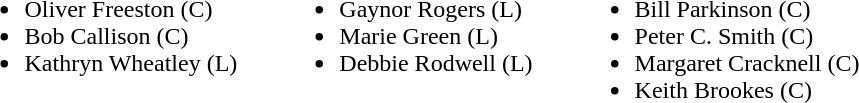<table>
<tr>
<td valign=top><br><ul><li>Oliver Freeston (C)</li><li>Bob Callison (C)</li><li>Kathryn Wheatley (L)</li></ul></td>
<td width=20></td>
<td valign=top><br><ul><li>Gaynor Rogers (L)</li><li>Marie Green (L)</li><li>Debbie Rodwell (L)</li></ul></td>
<td width=20></td>
<td valign=top><br><ul><li>Bill Parkinson (C)</li><li>Peter C. Smith (C)</li><li>Margaret Cracknell (C)</li><li>Keith Brookes (C)</li></ul></td>
</tr>
</table>
